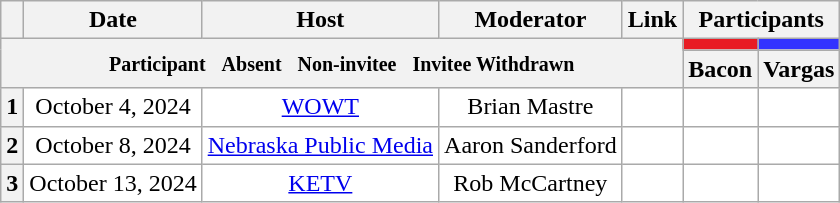<table class="wikitable" style="text-align:center;">
<tr>
<th scope="col"></th>
<th scope="col">Date</th>
<th scope="col">Host</th>
<th scope="col">Moderator</th>
<th scope="col">Link</th>
<th colspan="2" scope="col">Participants</th>
</tr>
<tr>
<th colspan="5" rowspan="2"> <small>Participant  </small> <small>Absent  </small> <small>Non-invitee  </small> <small>Invitee Withdrawn</small></th>
<th scope="col" style="background:#E81B23;"></th>
<th scope="col" style="background:#33f;"></th>
</tr>
<tr>
<th scope="col">Bacon</th>
<th scope="col">Vargas</th>
</tr>
<tr style="background:#fff;">
<th scope="row">1</th>
<td style="white-space:nowrap;">October 4, 2024</td>
<td style="white-space:nowrap;"><a href='#'>WOWT</a></td>
<td style="white-space:nowrap;">Brian Mastre</td>
<td style="white-space:nowrap;"></td>
<td></td>
<td></td>
</tr>
<tr style="background:#fff;">
<th scope="row">2</th>
<td style="white-space:nowrap;">October 8, 2024</td>
<td style="white-space:nowrap;"><a href='#'>Nebraska Public Media</a></td>
<td style="white-space:nowrap;">Aaron Sanderford</td>
<td style="white-space:nowrap;"></td>
<td></td>
<td></td>
</tr>
<tr style="background:#fff;">
<th scope="row">3</th>
<td style="white-space:nowrap;">October 13, 2024</td>
<td style="white-space:nowrap;"><a href='#'>KETV</a></td>
<td style="white-space:nowrap;">Rob McCartney</td>
<td style="white-space:nowrap;"></td>
<td></td>
<td></td>
</tr>
</table>
